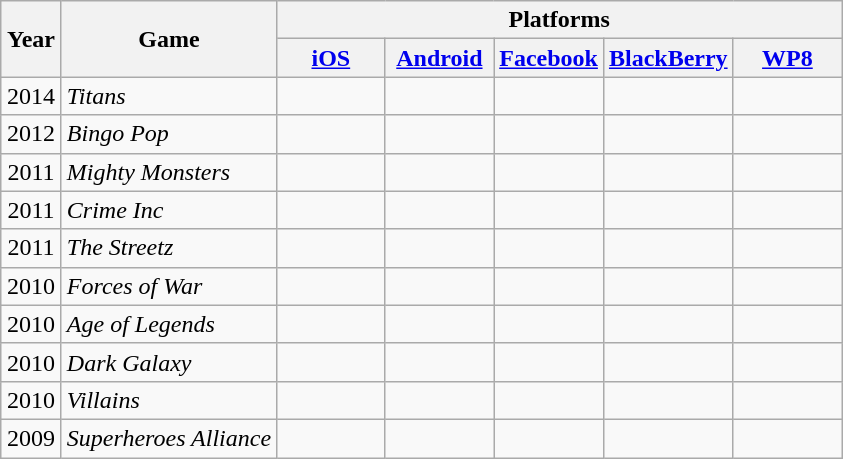<table class="wikitable" style="text-align:center;">
<tr>
<th rowspan="2" width="33">Year</th>
<th rowspan="2">Game</th>
<th colspan="5">Platforms</th>
</tr>
<tr>
<th width=65><a href='#'>iOS</a></th>
<th width=65><a href='#'>Android</a></th>
<th width=65><a href='#'>Facebook</a></th>
<th width=65><a href='#'>BlackBerry</a></th>
<th width=65><a href='#'>WP8</a></th>
</tr>
<tr>
<td>2014</td>
<td style="text-align:left;"><em>Titans</em></td>
<td></td>
<td></td>
<td></td>
<td></td>
<td></td>
</tr>
<tr>
<td>2012</td>
<td style="text-align:left;"><em>Bingo Pop</em></td>
<td></td>
<td></td>
<td></td>
<td></td>
<td></td>
</tr>
<tr>
<td>2011</td>
<td style="text-align:left;"><em>Mighty Monsters</em></td>
<td></td>
<td></td>
<td></td>
<td></td>
<td></td>
</tr>
<tr>
<td>2011</td>
<td style="text-align:left;"><em>Crime Inc</em></td>
<td></td>
<td></td>
<td></td>
<td></td>
<td></td>
</tr>
<tr>
<td>2011</td>
<td style="text-align:left;"><em>The Streetz</em></td>
<td></td>
<td></td>
<td></td>
<td></td>
<td></td>
</tr>
<tr>
<td>2010</td>
<td style="text-align:left;"><em>Forces of War</em></td>
<td></td>
<td></td>
<td></td>
<td></td>
<td></td>
</tr>
<tr>
<td>2010</td>
<td style="text-align:left;"><em>Age of Legends</em></td>
<td></td>
<td></td>
<td></td>
<td></td>
<td></td>
</tr>
<tr>
<td>2010</td>
<td style="text-align:left;"><em>Dark Galaxy</em></td>
<td></td>
<td></td>
<td></td>
<td></td>
<td></td>
</tr>
<tr>
<td>2010</td>
<td style="text-align:left;"><em>Villains</em></td>
<td></td>
<td></td>
<td></td>
<td></td>
<td></td>
</tr>
<tr>
<td>2009</td>
<td style="text-align:left;"><em>Superheroes Alliance</em></td>
<td></td>
<td></td>
<td></td>
<td></td>
<td></td>
</tr>
</table>
